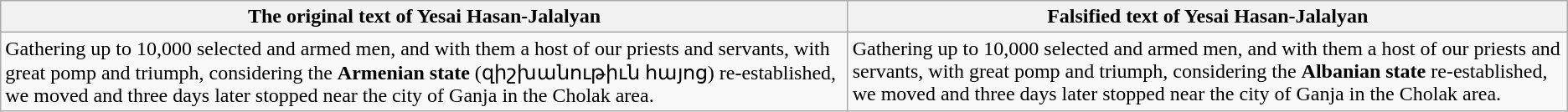<table class="wikitable" border="1">
<tr>
<th>The original text of Yesai Hasan-Jalalyan</th>
<th>Falsified text of Yesai Hasan-Jalalyan</th>
</tr>
<tr>
<td>Gathering up to 10,000 selected and armed men, and with them a host of our priests and servants, with great pomp and triumph, considering the <strong>Armenian state</strong> (զիշխանութիւն հայոց) re-established, we moved and three days later stopped near the city of Ganja in the Cholak area.</td>
<td>Gathering up to 10,000 selected and armed men, and with them a host of our priests and servants, with great pomp and triumph, considering the <strong>Albanian state</strong> re-established, we moved and three days later stopped near the city of Ganja in the Cholak area.</td>
</tr>
</table>
